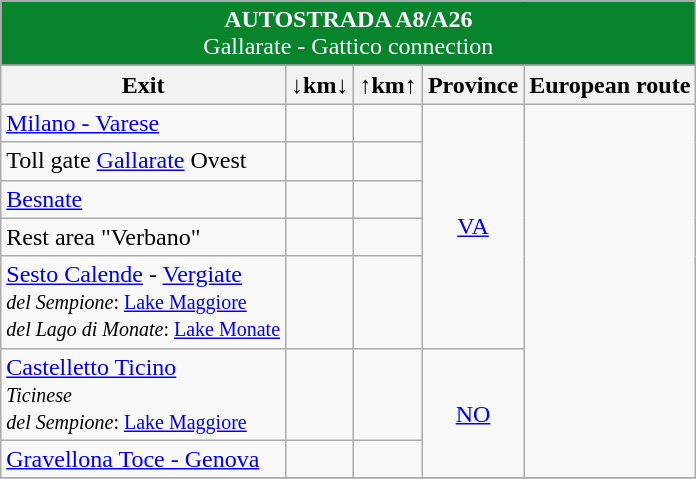<table class="wikitable">
<tr align="center" style="color: white;font-size:100%;" bgcolor="#08842c">
<td colspan="6"><strong> AUTOSTRADA A8/A26</strong><br>Gallarate - Gattico connection</td>
</tr>
<tr>
</tr>
<tr>
<th><strong>Exit</strong></th>
<th align="center"><strong>↓km↓</strong></th>
<th align="center"><strong>↑km↑</strong></th>
<th align="center"><strong>Province</strong></th>
<th align="center"><strong>European route</strong></th>
</tr>
<tr>
<td>  <a href='#'>Milano - Varese</a></td>
<td align="right"></td>
<td align="right"></td>
<td rowspan=5 align="center"><a href='#'>VA</a></td>
<td rowspan=7 align="center"></td>
</tr>
<tr>
<td> Toll gate <a href='#'>Gallarate</a> Ovest</td>
<td align="right"></td>
<td align="right"></td>
</tr>
<tr>
<td> <a href='#'>Besnate</a></td>
<td align="right"></td>
<td align="right"></td>
</tr>
<tr>
<td>  Rest area "Verbano"</td>
<td align="right"></td>
<td align="right"></td>
</tr>
<tr>
<td> <a href='#'>Sesto Calende</a> - <a href='#'>Vergiate</a><br><small>  <em>del Sempione</em>:  <a href='#'>Lake Maggiore</a><br> <em>del Lago di Monate</em>:  <a href='#'>Lake Monate</a></small></td>
<td align="right"></td>
<td align="right"></td>
</tr>
<tr>
<td> <a href='#'>Castelletto Ticino</a><br><small>  <em>Ticinese</em><br> <em>del Sempione</em>:  <a href='#'>Lake Maggiore</a> </small></td>
<td align="right"></td>
<td align="right"></td>
<td rowspan=2 align="center"><a href='#'>NO</a></td>
</tr>
<tr>
<td>  <a href='#'>Gravellona Toce - Genova</a></td>
<td align="right"></td>
<td align="right"></td>
</tr>
<tr>
</tr>
</table>
